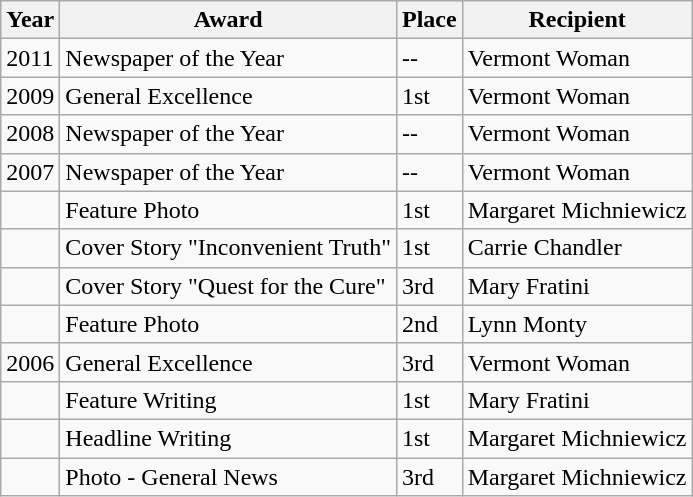<table class="wikitable">
<tr>
<th>Year</th>
<th>Award</th>
<th>Place</th>
<th>Recipient</th>
</tr>
<tr>
<td>2011</td>
<td>Newspaper of the Year</td>
<td>--</td>
<td>Vermont Woman</td>
</tr>
<tr>
<td>2009</td>
<td>General Excellence</td>
<td>1st</td>
<td>Vermont Woman</td>
</tr>
<tr>
<td>2008</td>
<td>Newspaper of the Year</td>
<td>--</td>
<td>Vermont Woman</td>
</tr>
<tr>
<td>2007</td>
<td>Newspaper of the Year</td>
<td>--</td>
<td>Vermont Woman</td>
</tr>
<tr>
<td></td>
<td>Feature Photo</td>
<td>1st</td>
<td>Margaret Michniewicz</td>
</tr>
<tr>
<td></td>
<td>Cover Story "Inconvenient Truth"</td>
<td>1st</td>
<td>Carrie Chandler</td>
</tr>
<tr>
<td></td>
<td>Cover Story "Quest for the Cure"</td>
<td>3rd</td>
<td>Mary Fratini</td>
</tr>
<tr>
<td></td>
<td>Feature Photo</td>
<td>2nd</td>
<td>Lynn Monty</td>
</tr>
<tr>
<td>2006</td>
<td>General Excellence</td>
<td>3rd</td>
<td>Vermont Woman</td>
</tr>
<tr>
<td></td>
<td>Feature Writing</td>
<td>1st</td>
<td>Mary Fratini</td>
</tr>
<tr>
<td></td>
<td>Headline Writing</td>
<td>1st</td>
<td>Margaret Michniewicz</td>
</tr>
<tr>
<td></td>
<td>Photo - General News</td>
<td>3rd</td>
<td>Margaret Michniewicz</td>
</tr>
</table>
